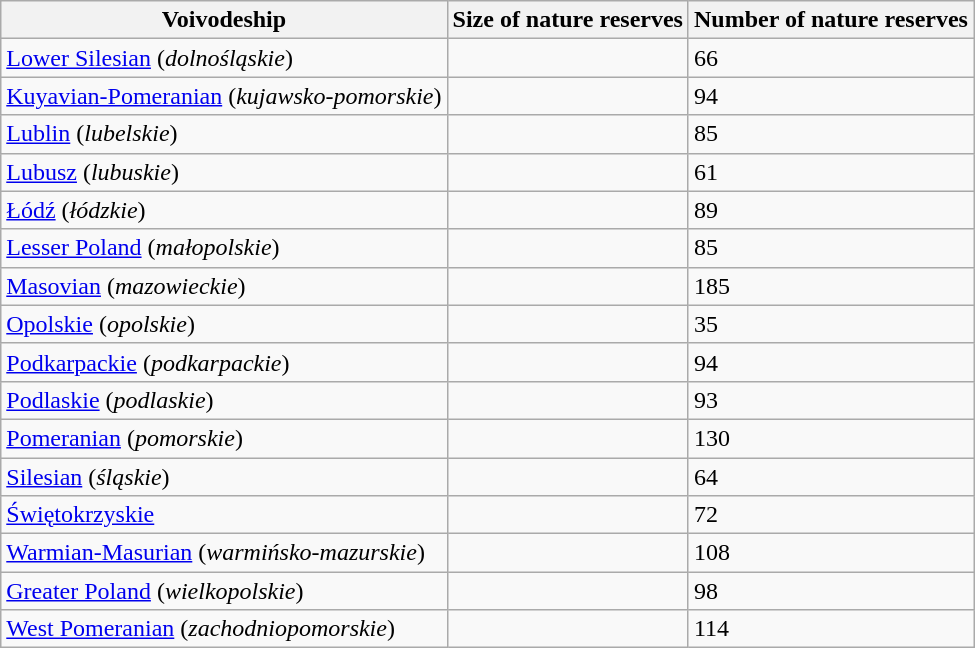<table class="wikitable sortable" border="1">
<tr>
<th>Voivodeship</th>
<th>Size of nature reserves<br></th>
<th>Number of nature reserves</th>
</tr>
<tr>
<td><a href='#'>Lower Silesian</a> (<em>dolnośląskie</em>)</td>
<td></td>
<td>66</td>
</tr>
<tr>
<td><a href='#'>Kuyavian-Pomeranian</a> (<em>kujawsko-pomorskie</em>)</td>
<td></td>
<td>94</td>
</tr>
<tr>
<td><a href='#'>Lublin</a> (<em>lubelskie</em>)</td>
<td></td>
<td>85</td>
</tr>
<tr>
<td><a href='#'>Lubusz</a> (<em>lubuskie</em>)</td>
<td></td>
<td>61</td>
</tr>
<tr>
<td><a href='#'>Łódź</a> (<em>łódzkie</em>)</td>
<td></td>
<td>89</td>
</tr>
<tr>
<td><a href='#'>Lesser Poland</a> (<em>małopolskie</em>)</td>
<td></td>
<td>85</td>
</tr>
<tr>
<td><a href='#'>Masovian</a> (<em>mazowieckie</em>)</td>
<td></td>
<td>185</td>
</tr>
<tr>
<td><a href='#'>Opolskie</a> (<em>opolskie</em>)</td>
<td></td>
<td>35</td>
</tr>
<tr>
<td><a href='#'>Podkarpackie</a> (<em>podkarpackie</em>)</td>
<td></td>
<td>94</td>
</tr>
<tr>
<td><a href='#'>Podlaskie</a> (<em>podlaskie</em>)</td>
<td></td>
<td>93</td>
</tr>
<tr>
<td><a href='#'>Pomeranian</a> (<em>pomorskie</em>)</td>
<td></td>
<td>130</td>
</tr>
<tr>
<td><a href='#'>Silesian</a> (<em>śląskie</em>)</td>
<td></td>
<td>64</td>
</tr>
<tr>
<td><a href='#'>Świętokrzyskie</a></td>
<td></td>
<td>72</td>
</tr>
<tr>
<td><a href='#'>Warmian-Masurian</a> (<em>warmińsko-mazurskie</em>)</td>
<td></td>
<td>108</td>
</tr>
<tr>
<td><a href='#'>Greater Poland</a> (<em>wielkopolskie</em>)</td>
<td></td>
<td>98</td>
</tr>
<tr>
<td><a href='#'>West Pomeranian</a> (<em>zachodniopomorskie</em>)</td>
<td></td>
<td>114</td>
</tr>
</table>
